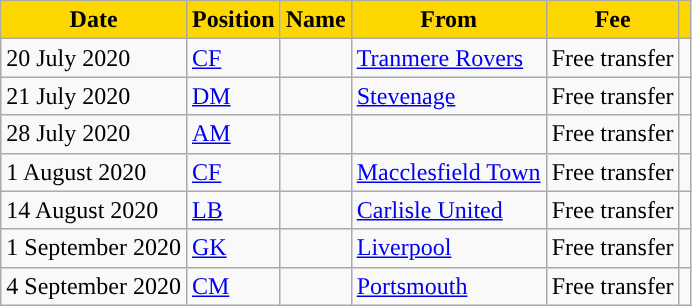<table class="wikitable plainrowheaders sortable">
<tr>
<th style="background:#ffd700; color:#000000; ">Date</th>
<th style="background:#ffd700; color:#000000; ">Position</th>
<th style="background:#ffd700; color:#000000; ">Name</th>
<th style="background:#ffd700; color:#000000; ">From</th>
<th style="background:#ffd700; color:#000000; ">Fee</th>
<th style="background:#ffd700; color:#000000; "></th>
</tr>
<tr>
<td>20 July 2020</td>
<td><a href='#'>CF</a></td>
<td></td>
<td><a href='#'>Tranmere Rovers</a></td>
<td>Free transfer</td>
<td></td>
</tr>
<tr>
<td>21 July 2020</td>
<td><a href='#'>DM</a></td>
<td></td>
<td><a href='#'>Stevenage</a></td>
<td>Free transfer</td>
<td></td>
</tr>
<tr>
<td>28 July 2020</td>
<td><a href='#'>AM</a></td>
<td></td>
<td></td>
<td>Free transfer</td>
<td></td>
</tr>
<tr>
<td>1 August 2020</td>
<td><a href='#'>CF</a></td>
<td></td>
<td><a href='#'>Macclesfield Town</a></td>
<td>Free transfer</td>
<td></td>
</tr>
<tr>
<td>14 August 2020</td>
<td><a href='#'>LB</a></td>
<td></td>
<td><a href='#'>Carlisle United</a></td>
<td>Free transfer</td>
<td></td>
</tr>
<tr>
<td>1 September 2020</td>
<td><a href='#'>GK</a></td>
<td></td>
<td><a href='#'>Liverpool</a></td>
<td>Free transfer</td>
<td></td>
</tr>
<tr>
<td>4 September 2020</td>
<td><a href='#'>CM</a></td>
<td></td>
<td><a href='#'>Portsmouth</a></td>
<td>Free transfer</td>
<td></td>
</tr>
</table>
